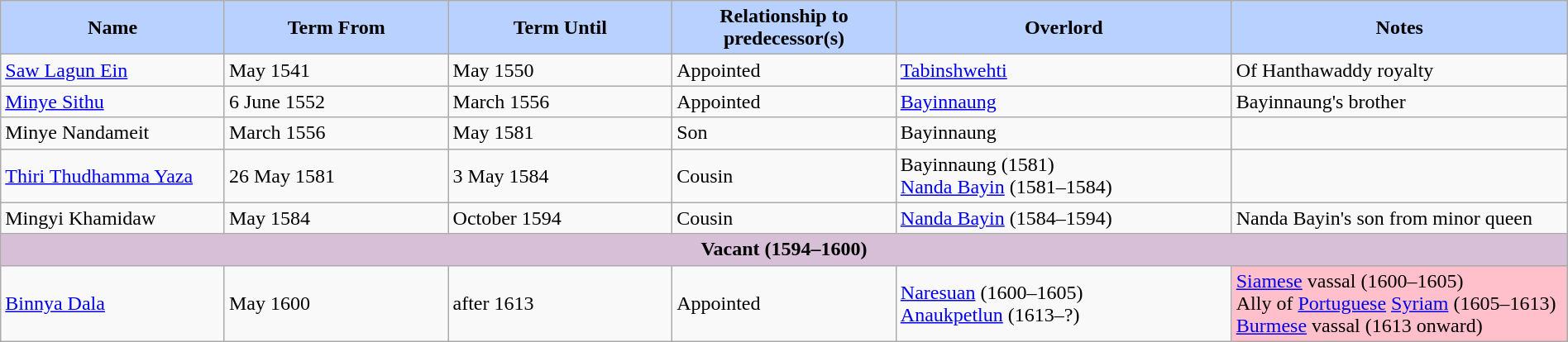<table width=100% class="wikitable">
<tr>
<th style="background-color:#B9D1FF" width=10%>Name</th>
<th style="background-color:#B9D1FF" width=10%>Term From</th>
<th style="background-color:#B9D1FF" width=10%>Term Until</th>
<th style="background-color:#B9D1FF" width=10%>Relationship to predecessor(s)</th>
<th style="background-color:#B9D1FF" width=15%>Overlord</th>
<th style="background-color:#B9D1FF" width=15%>Notes</th>
</tr>
<tr>
<td><a href='#'>Saw Lagun Ein</a></td>
<td>May 1541</td>
<td>May 1550</td>
<td>Appointed</td>
<td><a href='#'>Tabinshwehti</a></td>
<td>Of Hanthawaddy royalty</td>
</tr>
<tr>
<td><a href='#'>Minye Sithu</a></td>
<td>6 June 1552</td>
<td>March 1556</td>
<td>Appointed</td>
<td><a href='#'>Bayinnaung</a></td>
<td>Bayinnaung's brother</td>
</tr>
<tr>
<td>Minye Nandameit</td>
<td>March 1556</td>
<td> May 1581</td>
<td>Son</td>
<td>Bayinnaung</td>
<td></td>
</tr>
<tr>
<td><a href='#'>Thiri Thudhamma Yaza</a></td>
<td>26 May 1581</td>
<td>3 May 1584</td>
<td>Cousin</td>
<td>Bayinnaung (1581) <br> <a href='#'>Nanda Bayin</a> (1581–1584)</td>
<td></td>
</tr>
<tr>
<td>Mingyi Khamidaw</td>
<td> May 1584</td>
<td>October 1594</td>
<td>Cousin</td>
<td><a href='#'>Nanda Bayin</a> (1584–1594)</td>
<td>Nanda Bayin's son from minor queen</td>
</tr>
<tr>
<td align="center" colspan=6 style="background-color:#D8BFD8"><strong>Vacant (1594–1600)</strong></td>
</tr>
<tr>
<td><a href='#'>Binnya Dala</a></td>
<td>May 1600</td>
<td>after 1613</td>
<td>Appointed</td>
<td><a href='#'>Naresuan</a> (1600–1605) <br> <a href='#'>Anaukpetlun</a> (1613–?)</td>
<td align="left" style="background-color:#FFC0CB"><a href='#'>Siamese</a> vassal (1600–1605) <br> Ally of <a href='#'>Portuguese</a> <a href='#'>Syriam</a> (1605–1613) <br> <a href='#'>Burmese</a> vassal (1613 onward)</td>
</tr>
</table>
